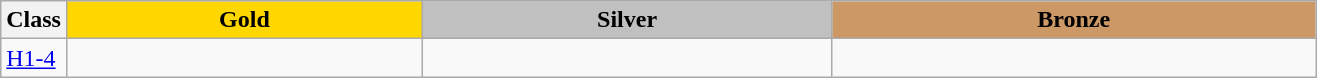<table class=wikitable style="font-size:100%">
<tr>
<th rowspan="1" width="5%">Class</th>
<th rowspan="1" style="background:gold;">Gold</th>
<th colspan="1" style="background:silver;">Silver</th>
<th colspan="1" style="background:#CC9966;">Bronze</th>
</tr>
<tr>
<td><a href='#'>H1-4</a></td>
<td></td>
<td></td>
<td></td>
</tr>
</table>
